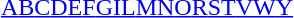<table id="toc" class="toc" summary="Class" align="center" style="text-align:center;">
<tr>
<th></th>
</tr>
<tr>
<td><a href='#'>A</a><a href='#'>B</a><a href='#'>C</a><a href='#'>D</a><a href='#'>E</a><a href='#'>F</a><a href='#'>G</a><a href='#'>I</a><a href='#'>L</a><a href='#'>M</a><a href='#'>N</a><a href='#'>O</a><a href='#'>R</a><a href='#'>S</a><a href='#'>T</a><a href='#'>V</a><a href='#'>W</a><a href='#'>Y</a></td>
</tr>
</table>
